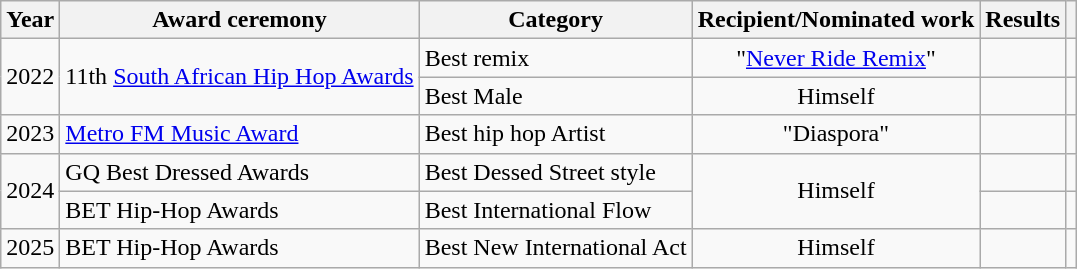<table class="wikitable">
<tr>
<th>Year</th>
<th>Award ceremony</th>
<th>Category</th>
<th>Recipient/Nominated work</th>
<th>Results</th>
<th></th>
</tr>
<tr>
<td rowspan="2">2022</td>
<td rowspan="2">11th <a href='#'>South African Hip Hop Awards</a></td>
<td>Best remix</td>
<td style="text-align:center;">"<a href='#'>Never Ride Remix</a>"</td>
<td></td>
<td></td>
</tr>
<tr>
<td>Best Male</td>
<td style="text-align:center;">Himself</td>
<td></td>
<td></td>
</tr>
<tr>
<td>2023</td>
<td><a href='#'>Metro FM Music Award</a></td>
<td>Best hip hop Artist</td>
<td style="text-align:center;">"Diaspora"</td>
<td></td>
<td></td>
</tr>
<tr>
<td rowspan=2>2024</td>
<td>GQ Best Dressed Awards</td>
<td>Best Dessed Street style</td>
<td rowspan="2" style="text-align:center;">Himself</td>
<td></td>
<td></td>
</tr>
<tr>
<td>BET Hip-Hop Awards</td>
<td>Best International Flow</td>
<td></td>
<td></td>
</tr>
<tr>
<td>2025</td>
<td>BET Hip-Hop Awards</td>
<td>Best New International Act</td>
<td Style="text-align:center;">Himself</td>
<td></td>
<td></td>
</tr>
</table>
